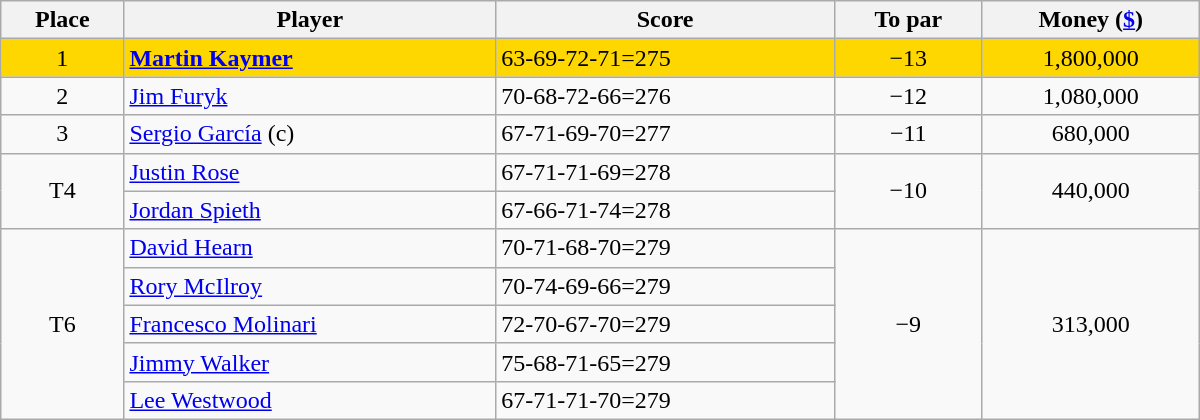<table class="wikitable" style="width:50em;margin-bottom:0;">
<tr>
<th>Place</th>
<th>Player</th>
<th>Score</th>
<th>To par</th>
<th>Money (<a href='#'>$</a>)</th>
</tr>
<tr style="background:gold">
<td align=center>1</td>
<td> <strong><a href='#'>Martin Kaymer</a></strong></td>
<td>63-69-72-71=275</td>
<td align=center>−13</td>
<td align=center>1,800,000</td>
</tr>
<tr>
<td align=center>2</td>
<td> <a href='#'>Jim Furyk</a></td>
<td>70-68-72-66=276</td>
<td align=center>−12</td>
<td align=center>1,080,000</td>
</tr>
<tr>
<td align=center>3</td>
<td> <a href='#'>Sergio García</a> (c)</td>
<td>67-71-69-70=277</td>
<td align=center>−11</td>
<td align=center>680,000</td>
</tr>
<tr>
<td rowspan=2 align=center>T4</td>
<td> <a href='#'>Justin Rose</a></td>
<td>67-71-71-69=278</td>
<td rowspan=2 align=center>−10</td>
<td rowspan=2 align=center>440,000</td>
</tr>
<tr>
<td> <a href='#'>Jordan Spieth</a></td>
<td>67-66-71-74=278</td>
</tr>
<tr>
<td rowspan=5 align=center>T6</td>
<td> <a href='#'>David Hearn</a></td>
<td>70-71-68-70=279</td>
<td rowspan=5 align=center>−9</td>
<td rowspan=5 align=center>313,000</td>
</tr>
<tr>
<td> <a href='#'>Rory McIlroy</a></td>
<td>70-74-69-66=279</td>
</tr>
<tr>
<td> <a href='#'>Francesco Molinari</a></td>
<td>72-70-67-70=279</td>
</tr>
<tr>
<td> <a href='#'>Jimmy Walker</a></td>
<td>75-68-71-65=279</td>
</tr>
<tr>
<td> <a href='#'>Lee Westwood</a></td>
<td>67-71-71-70=279</td>
</tr>
</table>
